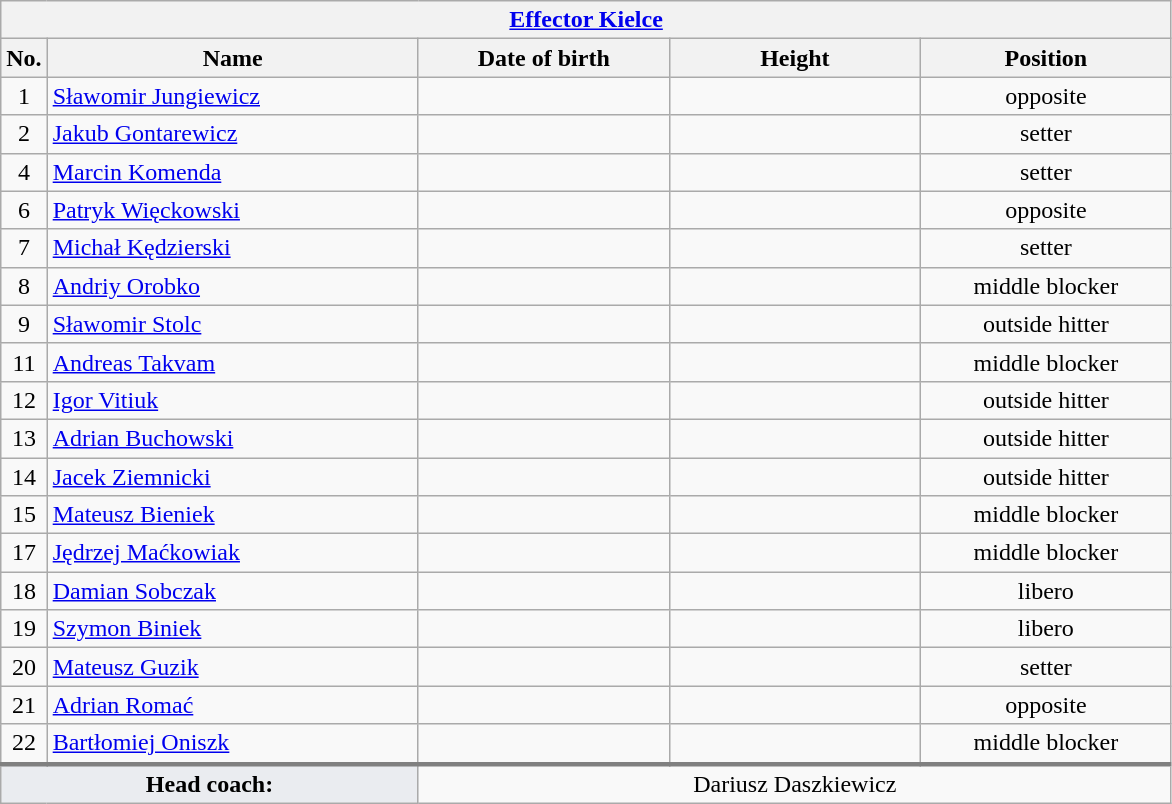<table class="wikitable collapsible collapsed" style="font-size:100%; text-align:center">
<tr>
<th colspan=5 style="width:30em"><a href='#'>Effector Kielce</a></th>
</tr>
<tr>
<th>No.</th>
<th style="width:15em">Name</th>
<th style="width:10em">Date of birth</th>
<th style="width:10em">Height</th>
<th style="width:10em">Position</th>
</tr>
<tr>
<td>1</td>
<td align=left> <a href='#'>Sławomir Jungiewicz</a></td>
<td align=right></td>
<td></td>
<td>opposite</td>
</tr>
<tr>
<td>2</td>
<td align=left> <a href='#'>Jakub Gontarewicz</a></td>
<td align=right></td>
<td></td>
<td>setter</td>
</tr>
<tr>
<td>4</td>
<td align=left> <a href='#'>Marcin Komenda</a></td>
<td align=right></td>
<td></td>
<td>setter</td>
</tr>
<tr>
<td>6</td>
<td align=left> <a href='#'>Patryk Więckowski</a></td>
<td align=right></td>
<td></td>
<td>opposite</td>
</tr>
<tr>
<td>7</td>
<td align=left> <a href='#'>Michał Kędzierski</a></td>
<td align=right></td>
<td></td>
<td>setter</td>
</tr>
<tr>
<td>8</td>
<td align=left> <a href='#'>Andriy Orobko</a></td>
<td align=right></td>
<td></td>
<td>middle blocker</td>
</tr>
<tr>
<td>9</td>
<td align=left> <a href='#'>Sławomir Stolc</a></td>
<td align=right></td>
<td></td>
<td>outside hitter</td>
</tr>
<tr>
<td>11</td>
<td align=left> <a href='#'>Andreas Takvam</a></td>
<td align=right></td>
<td></td>
<td>middle blocker</td>
</tr>
<tr>
<td>12</td>
<td align=left> <a href='#'>Igor Vitiuk</a></td>
<td align=right></td>
<td></td>
<td>outside hitter</td>
</tr>
<tr>
<td>13</td>
<td align=left> <a href='#'>Adrian Buchowski</a></td>
<td align=right></td>
<td></td>
<td>outside hitter</td>
</tr>
<tr>
<td>14</td>
<td align=left> <a href='#'>Jacek Ziemnicki</a></td>
<td align=right></td>
<td></td>
<td>outside hitter</td>
</tr>
<tr>
<td>15</td>
<td align=left> <a href='#'>Mateusz Bieniek</a></td>
<td align=right></td>
<td></td>
<td>middle blocker</td>
</tr>
<tr>
<td>17</td>
<td align=left> <a href='#'>Jędrzej Maćkowiak</a></td>
<td align=right></td>
<td></td>
<td>middle blocker</td>
</tr>
<tr>
<td>18</td>
<td align=left> <a href='#'>Damian Sobczak</a></td>
<td align=right></td>
<td></td>
<td>libero</td>
</tr>
<tr>
<td>19</td>
<td align=left> <a href='#'>Szymon Biniek</a></td>
<td align=right></td>
<td></td>
<td>libero</td>
</tr>
<tr>
<td>20</td>
<td align=left> <a href='#'>Mateusz Guzik</a></td>
<td align=right></td>
<td></td>
<td>setter</td>
</tr>
<tr>
<td>21</td>
<td align=left> <a href='#'>Adrian Romać</a></td>
<td align=right></td>
<td></td>
<td>opposite</td>
</tr>
<tr>
<td>22</td>
<td align=left> <a href='#'>Bartłomiej Oniszk</a></td>
<td align=right></td>
<td></td>
<td>middle blocker</td>
</tr>
<tr style="border-top: 3px solid grey">
<td colspan=2 style="background:#EAECF0"><strong>Head coach:</strong></td>
<td colspan=3> Dariusz Daszkiewicz</td>
</tr>
</table>
